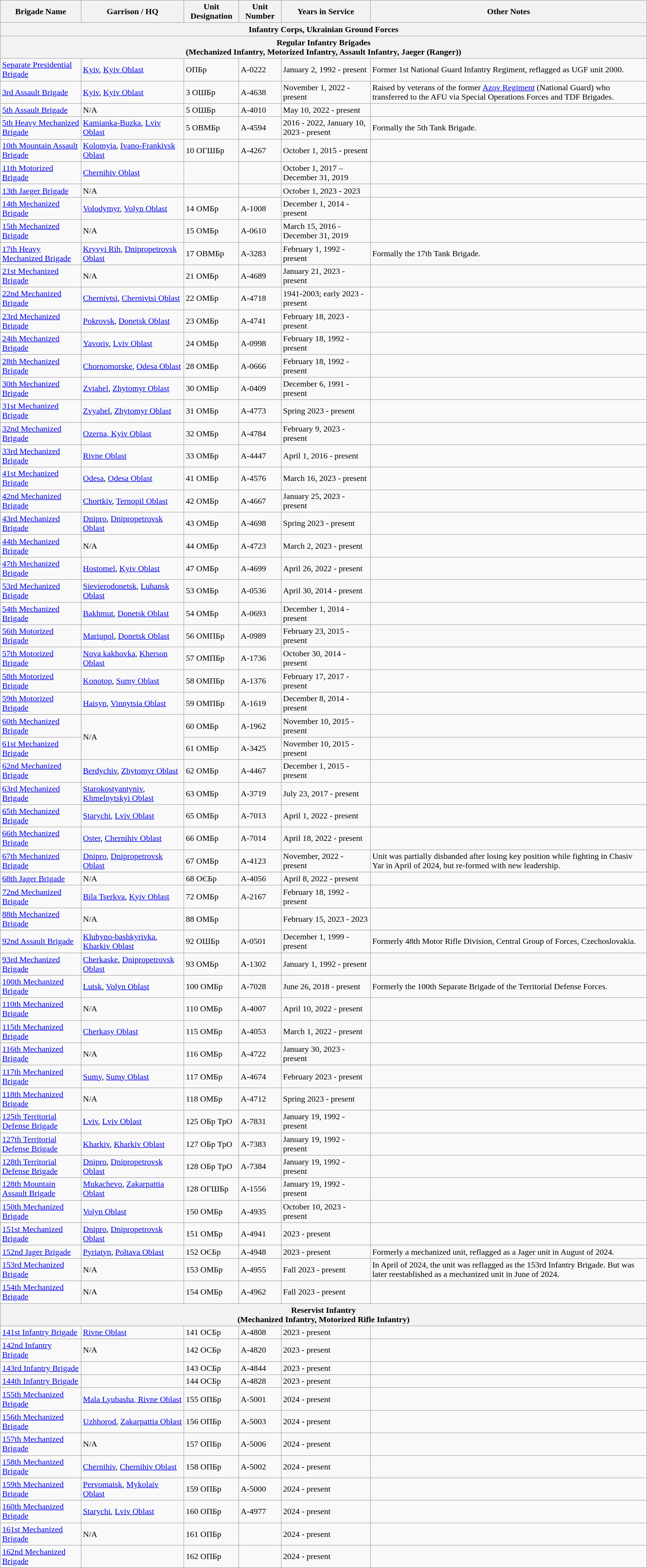<table class="wikitable">
<tr>
<th>Brigade Name</th>
<th>Garrison / HQ</th>
<th>Unit Designation</th>
<th>Unit Number</th>
<th>Years in Service</th>
<th>Other Notes</th>
</tr>
<tr>
<th colspan="6">Infantry Corps, Ukrainian Ground Forces</th>
</tr>
<tr>
<th colspan="6">Regular Infantry Brigades<br>(Mechanized Infantry, Motorized Infantry, Assault Infantry, Jaeger (Ranger))</th>
</tr>
<tr>
<td>  <a href='#'>Separate Presidential Brigade</a></td>
<td><a href='#'>Kyiv</a>, <a href='#'>Kyiv Oblast</a></td>
<td>ОПБр</td>
<td>A-0222</td>
<td>January 2, 1992 - present</td>
<td>Former 1st National Guard Infantry Regiment, reflagged as UGF unit 2000.</td>
</tr>
<tr>
<td> <a href='#'>3rd Assault Brigade</a></td>
<td><a href='#'>Kyiv</a>, <a href='#'>Kyiv Oblast</a></td>
<td>3 ОШБр</td>
<td>A-4638</td>
<td>November 1, 2022 - present</td>
<td>Raised by veterans of the former <a href='#'>Azov Regiment</a> (National Guard) who transferred to the AFU via Special Operations Forces and TDF Brigades.</td>
</tr>
<tr>
<td> <a href='#'>5th Assault Brigade</a></td>
<td>N/A</td>
<td>5 ОШБр</td>
<td>A-4010</td>
<td>May 10, 2022 - present</td>
<td></td>
</tr>
<tr>
<td> <a href='#'>5th Heavy Mechanized Brigade</a></td>
<td><a href='#'>Kamianka-Buzka</a>, <a href='#'>Lviv Oblast</a></td>
<td>5 ОВМБр</td>
<td>A-4594</td>
<td>2016 - 2022, January 10, 2023 - present</td>
<td>Formally the 5th Tank Brigade.</td>
</tr>
<tr>
<td> <a href='#'>10th Mountain Assault Brigade</a></td>
<td><a href='#'>Kolomyia</a>, <a href='#'>Ivano-Frankivsk Oblast</a></td>
<td>10 ОГШБр</td>
<td>A-4267</td>
<td>October 1, 2015 - present</td>
<td></td>
</tr>
<tr>
<td><a href='#'>11th Motorized Brigade</a></td>
<td><a href='#'>Chernihiv Oblast</a></td>
<td></td>
<td></td>
<td>October 1, 2017 – December 31, 2019</td>
<td></td>
</tr>
<tr>
<td> <a href='#'>13th Jaeger Brigade</a></td>
<td>N/A</td>
<td></td>
<td></td>
<td>October 1, 2023 - 2023</td>
<td></td>
</tr>
<tr>
<td> <a href='#'>14th Mechanized Brigade</a></td>
<td><a href='#'>Volodymyr</a>, <a href='#'>Volyn Oblast</a></td>
<td>14 ОМБр</td>
<td>A-1008</td>
<td>December 1, 2014 - present</td>
<td></td>
</tr>
<tr>
<td> <a href='#'>15th Mechanized Brigade</a></td>
<td>N/A</td>
<td>15 ОМБр</td>
<td>A-0610</td>
<td>March 15, 2016 - December 31, 2019</td>
<td></td>
</tr>
<tr>
<td> <a href='#'>17th Heavy Mechanized Brigade</a></td>
<td><a href='#'>Kryvyi Rih</a>, <a href='#'>Dnipropetrovsk Oblast</a></td>
<td>17 ОВМБр</td>
<td>A-3283</td>
<td>February 1, 1992 - present</td>
<td>Formally the 17th Tank Brigade.</td>
</tr>
<tr>
<td> <a href='#'>21st Mechanized Brigade</a></td>
<td>N/A</td>
<td>21 ОМБр</td>
<td>A-4689</td>
<td>January 21, 2023 - present</td>
<td></td>
</tr>
<tr>
<td> <a href='#'>22nd Mechanized Brigade</a></td>
<td><a href='#'>Chernivtsi</a>, <a href='#'>Chernivtsi Oblast</a></td>
<td>22 ОМБр</td>
<td>A-4718</td>
<td>1941-2003; early 2023 - present</td>
<td></td>
</tr>
<tr>
<td> <a href='#'>23rd Mechanized Brigade</a></td>
<td><a href='#'>Pokrovsk</a>, <a href='#'>Donetsk Oblast</a></td>
<td>23 ОМБр</td>
<td>A-4741</td>
<td>February 18, 2023 - present</td>
<td></td>
</tr>
<tr>
<td> <a href='#'>24th Mechanized Brigade</a></td>
<td><a href='#'>Yavoriv</a>, <a href='#'>Lviv Oblast</a></td>
<td>24 ОМБр</td>
<td>A-0998</td>
<td>February 18, 1992 - present</td>
<td></td>
</tr>
<tr>
<td> <a href='#'>28th Mechanized Brigade</a></td>
<td><a href='#'>Chornomorske</a>, <a href='#'>Odesa Oblast</a></td>
<td>28 ОМБр</td>
<td>A-0666</td>
<td>February 18, 1992 - present</td>
<td></td>
</tr>
<tr>
<td> <a href='#'>30th Mechanized Brigade</a></td>
<td><a href='#'>Zviahel</a>, <a href='#'>Zhytomyr Oblast</a></td>
<td>30 ОМБр</td>
<td>A-0409</td>
<td>December 6, 1991 - present</td>
<td></td>
</tr>
<tr>
<td> <a href='#'>31st Mechanized Brigade</a></td>
<td><a href='#'>Zvyahel</a>, <a href='#'>Zhytomyr Oblast</a></td>
<td>31 ОМБр</td>
<td>A-4773</td>
<td>Spring 2023 - present</td>
<td></td>
</tr>
<tr>
<td> <a href='#'>32nd Mechanized Brigade</a></td>
<td><a href='#'>Ozerna, Kyiv Oblast</a></td>
<td>32 ОМБр</td>
<td>A-4784</td>
<td>February 9, 2023 - present</td>
<td></td>
</tr>
<tr>
<td> <a href='#'>33rd Mechanized Brigade</a></td>
<td><a href='#'>Rivne Oblast</a></td>
<td>33 ОМБр</td>
<td>A-4447</td>
<td>April 1, 2016 - present</td>
<td></td>
</tr>
<tr>
<td> <a href='#'>41st Mechanized Brigade</a></td>
<td><a href='#'>Odesa</a>, <a href='#'>Odesa Oblast</a></td>
<td>41 ОМБр</td>
<td>A-4576</td>
<td>March 16, 2023 - present</td>
<td></td>
</tr>
<tr>
<td> <a href='#'>42nd Mechanized Brigade</a></td>
<td><a href='#'>Chortkiv</a>, <a href='#'>Ternopil Oblast</a></td>
<td>42 ОМБр</td>
<td>A-4667</td>
<td>January 25, 2023 - present</td>
<td></td>
</tr>
<tr>
<td> <a href='#'>43rd Mechanized Brigade</a></td>
<td><a href='#'>Dnipro</a>, <a href='#'>Dnipropetrovsk Oblast</a></td>
<td>43 ОМБр</td>
<td>A-4698</td>
<td>Spring 2023 - present</td>
<td></td>
</tr>
<tr>
<td> <a href='#'>44th Mechanized Brigade</a></td>
<td>N/A</td>
<td>44 ОМБр</td>
<td>A-4723</td>
<td>March 2, 2023 - present</td>
<td></td>
</tr>
<tr>
<td> <a href='#'>47th Mechanized Brigade</a></td>
<td><a href='#'>Hostomel</a>, <a href='#'>Kyiv Oblast</a></td>
<td>47 ОМБр</td>
<td>A-4699</td>
<td>April 26, 2022 - present</td>
<td></td>
</tr>
<tr>
<td> <a href='#'>53rd Mechanized Brigade</a></td>
<td><a href='#'>Sievierodonetsk</a>, <a href='#'>Luhansk Oblast</a></td>
<td>53 ОМБр</td>
<td>A-0536</td>
<td>April 30, 2014 - present</td>
<td></td>
</tr>
<tr>
<td> <a href='#'>54th Mechanized Brigade</a></td>
<td><a href='#'>Bakhmut</a>, <a href='#'>Donetsk Oblast</a></td>
<td>54 ОМБр</td>
<td>A-0693</td>
<td>December 1, 2014 - present</td>
<td></td>
</tr>
<tr>
<td> <a href='#'>56th Motorized Brigade</a></td>
<td><a href='#'>Mariupol</a>, <a href='#'>Donetsk Oblast</a></td>
<td>56 ОМПБр</td>
<td>A-0989</td>
<td>February 23, 2015 - present</td>
<td></td>
</tr>
<tr>
<td> <a href='#'>57th Motorized Brigade</a></td>
<td><a href='#'>Nova kakhovka</a>, <a href='#'>Kherson Oblast</a></td>
<td>57 ОМПБр</td>
<td>A-1736</td>
<td>October 30, 2014 - present</td>
<td></td>
</tr>
<tr>
<td> <a href='#'>58th Motorized Brigade</a></td>
<td><a href='#'>Konotop</a>, <a href='#'>Sumy Oblast</a></td>
<td>58 ОМПБр</td>
<td>A-1376</td>
<td>February 17, 2017 - present</td>
<td></td>
</tr>
<tr>
<td> <a href='#'>59th Motorized Brigade</a></td>
<td><a href='#'>Haisyn</a>, <a href='#'>Vinnytsia Oblast</a></td>
<td>59 ОМПБр</td>
<td>A-1619</td>
<td>December 8, 2014 - present</td>
<td></td>
</tr>
<tr>
<td> <a href='#'>60th Mechanized Brigade</a></td>
<td rowspan="2">N/A</td>
<td>60 ОМБр</td>
<td>A-1962</td>
<td>November 10, 2015 - present</td>
<td></td>
</tr>
<tr>
<td> <a href='#'>61st Mechanized Brigade</a></td>
<td>61 ОМБр</td>
<td>A-3425</td>
<td>November 10, 2015 - present</td>
<td></td>
</tr>
<tr>
<td> <a href='#'>62nd Mechanized Brigade</a></td>
<td><a href='#'>Berdychiv</a>, <a href='#'>Zhytomyr Oblast</a></td>
<td>62 ОМБр</td>
<td>A-4467</td>
<td>December 1, 2015 - present</td>
<td></td>
</tr>
<tr>
<td> <a href='#'>63rd Mechanized Brigade</a></td>
<td><a href='#'>Starokostyantyniv</a>, <a href='#'>Khmelnytskyi Oblast</a></td>
<td>63 ОМБр</td>
<td>A-3719</td>
<td>July 23, 2017 - present</td>
<td></td>
</tr>
<tr>
<td> <a href='#'>65th Mechanized Brigade</a></td>
<td><a href='#'>Starychi</a>, <a href='#'>Lviv Oblast</a></td>
<td>65 ОМБр</td>
<td>A-7013</td>
<td>April 1, 2022 - present</td>
<td></td>
</tr>
<tr>
<td> <a href='#'>66th Mechanized Brigade</a></td>
<td><a href='#'>Oster</a>, <a href='#'>Chernihiv Oblast</a></td>
<td>66 ОМБр</td>
<td>A-7014</td>
<td>April 18, 2022 - present</td>
<td></td>
</tr>
<tr>
<td> <a href='#'>67th Mechanized Brigade</a></td>
<td><a href='#'>Dnipro</a>, <a href='#'>Dnipropetrovsk Oblast</a></td>
<td>67 ОМБр</td>
<td>A-4123</td>
<td>November, 2022 - present</td>
<td>Unit was partially disbanded after losing key position while fighting in Chasiv Yar in April of 2024, but re-formed with new leadership.</td>
</tr>
<tr>
<td> <a href='#'>68th Jager Brigade</a></td>
<td>N/A</td>
<td>68 ОЄБр</td>
<td>A-4056</td>
<td>April 8, 2022 - present</td>
<td></td>
</tr>
<tr>
<td> <a href='#'>72nd Mechanized Brigade</a></td>
<td><a href='#'>Bila Tserkva</a>, <a href='#'>Kyiv Oblast</a></td>
<td>72 ОМБр</td>
<td>A-2167</td>
<td>February 18, 1992 - present</td>
<td></td>
</tr>
<tr>
<td> <a href='#'>88th Mechanized Brigade</a></td>
<td>N/A</td>
<td>88 ОМБр</td>
<td></td>
<td>February 15, 2023 - 2023</td>
<td></td>
</tr>
<tr>
<td> <a href='#'>92nd Assault Brigade</a></td>
<td><a href='#'>Kluhyno-bashkyrivka</a>, <a href='#'>Kharkiv Oblast</a></td>
<td>92 ОШБр</td>
<td>A-0501</td>
<td>December 1, 1999 - present</td>
<td>Formerly 48th Motor Rifle Division, Central Group of Forces, Czechoslovakia.</td>
</tr>
<tr>
<td> <a href='#'>93rd Mechanized Brigade</a></td>
<td><a href='#'>Cherkaske</a>, <a href='#'>Dnipropetrovsk Oblast</a></td>
<td>93 ОМБр</td>
<td>A-1302</td>
<td>January 1, 1992 - present</td>
<td></td>
</tr>
<tr>
<td> <a href='#'>100th Mechanized Brigade</a></td>
<td><a href='#'>Lutsk</a>, <a href='#'>Volyn Oblast</a></td>
<td>100 ОМБр</td>
<td>A-7028</td>
<td>June 26, 2018 - present</td>
<td>Formerly the 100th Separate Brigade of the Territorial Defense Forces.</td>
</tr>
<tr>
<td> <a href='#'>110th Mechanized Brigade</a></td>
<td>N/A</td>
<td>110 ОМБр</td>
<td>A-4007</td>
<td>April 10, 2022 - present</td>
<td></td>
</tr>
<tr>
<td> <a href='#'>115th Mechanized Brigade</a></td>
<td><a href='#'>Cherkasy Oblast</a></td>
<td>115 ОМБр</td>
<td>A-4053</td>
<td>March 1, 2022 - present</td>
<td></td>
</tr>
<tr>
<td> <a href='#'>116th Mechanized Brigade</a></td>
<td>N/A</td>
<td>116 ОМБр</td>
<td>A-4722</td>
<td>January 30, 2023 - present</td>
<td></td>
</tr>
<tr>
<td> <a href='#'>117th Mechanized Brigade</a></td>
<td><a href='#'>Sumy</a>, <a href='#'>Sumy Oblast</a></td>
<td>117 ОМБр</td>
<td>A-4674</td>
<td>February 2023 - present</td>
<td></td>
</tr>
<tr>
<td> <a href='#'>118th Mechanized Brigade</a></td>
<td>N/A</td>
<td>118 ОМБр</td>
<td>A-4712</td>
<td>Spring 2023 - present</td>
<td></td>
</tr>
<tr>
<td> <a href='#'>125th Territorial Defense Brigade</a></td>
<td><a href='#'>Lviv</a>, <a href='#'>Lviv Oblast</a></td>
<td>125 ОБр ТрО</td>
<td>A-7831</td>
<td>January 19, 1992 - present</td>
<td></td>
</tr>
<tr>
<td> <a href='#'>127th Territorial Defense Brigade</a></td>
<td><a href='#'>Kharkiv</a>, <a href='#'>Kharkiv Oblast</a></td>
<td>127 ОБр ТрО</td>
<td>A-7383</td>
<td>January 19, 1992 - present</td>
<td></td>
</tr>
<tr>
<td> <a href='#'>128th Territorial Defense Brigade</a></td>
<td><a href='#'>Dnipro</a>, <a href='#'>Dnipropetrovsk Oblast</a></td>
<td>128 ОБр ТрО</td>
<td>A-7384</td>
<td>January 19, 1992 - present</td>
<td></td>
</tr>
<tr>
<td> <a href='#'>128th Mountain Assault Brigade</a></td>
<td><a href='#'>Mukachevo</a>, <a href='#'>Zakarpattia Oblast</a></td>
<td>128 ОГШБр</td>
<td>A-1556</td>
<td>January 19, 1992 - present</td>
<td></td>
</tr>
<tr>
<td> <a href='#'>150th Mechanized Brigade</a></td>
<td><a href='#'>Volyn Oblast</a></td>
<td>150 ОМБр</td>
<td>A-4935</td>
<td>October 10, 2023 - present</td>
<td></td>
</tr>
<tr>
<td> <a href='#'>151st Mechanized Brigade</a></td>
<td><a href='#'>Dnipro</a>, <a href='#'>Dnipropetrovsk Oblast</a></td>
<td>151 ОМБр</td>
<td>A-4941</td>
<td>2023 - present</td>
<td></td>
</tr>
<tr>
<td> <a href='#'>152nd Jager Brigade</a></td>
<td><a href='#'>Pyriatyn</a>, <a href='#'>Poltava Oblast</a></td>
<td>152 ОЄБр</td>
<td>A-4948</td>
<td>2023 - present</td>
<td>Formerly a mechanized unit, reflagged as a Jager unit in August of 2024.</td>
</tr>
<tr>
<td> <a href='#'>153rd Mechanized Brigade</a></td>
<td>N/A</td>
<td>153 ОМБр</td>
<td>A-4955</td>
<td>Fall 2023 - present</td>
<td>In April of 2024, the unit was reflagged as the 153rd Infantry Brigade. But was later reestablished as a mechanized unit in June of 2024.</td>
</tr>
<tr>
<td> <a href='#'>154th Mechanized Brigade</a></td>
<td>N/A</td>
<td>154 ОМБр</td>
<td>A-4962</td>
<td>Fall 2023 - present</td>
<td></td>
</tr>
<tr>
<th colspan="6">Reservist Infantry<br> (Mechanized Infantry, Motorized Rifle Infantry)</th>
</tr>
<tr>
<td> <a href='#'>141st Infantry Brigade</a></td>
<td><a href='#'>Rivne Oblast</a></td>
<td>141 ОСБр</td>
<td>А-4808</td>
<td>2023 - present</td>
<td></td>
</tr>
<tr>
<td> <a href='#'>142nd Infantry Brigade</a></td>
<td>N/A</td>
<td>142 ОСБр</td>
<td>А-4820</td>
<td>2023 - present</td>
<td></td>
</tr>
<tr>
<td> <a href='#'>143rd Infantry Brigade</a></td>
<td></td>
<td>143 ОСБр</td>
<td>А-4844</td>
<td>2023 - present</td>
<td></td>
</tr>
<tr>
<td> <a href='#'>144th Infantry Brigade</a></td>
<td></td>
<td>144 ОСБр</td>
<td>A-4828</td>
<td>2023 - present</td>
<td></td>
</tr>
<tr>
<td> <a href='#'>155th Mechanized Brigade</a></td>
<td><a href='#'>Mala Lyubasha, Rivne Oblast</a></td>
<td>155 ОПБр</td>
<td>A-5001</td>
<td>2024 - present</td>
<td></td>
</tr>
<tr>
<td> <a href='#'>156th Mechanized Brigade</a></td>
<td><a href='#'>Uzhhorod</a>, <a href='#'>Zakarpattia Oblast</a></td>
<td>156 ОПБр</td>
<td>A-5003</td>
<td>2024 - present</td>
<td></td>
</tr>
<tr>
<td> <a href='#'>157th Mechanized Brigade</a></td>
<td>N/A</td>
<td>157 ОПБр</td>
<td>A-5006</td>
<td>2024 - present</td>
<td></td>
</tr>
<tr>
<td> <a href='#'>158th Mechanized Brigade</a></td>
<td><a href='#'>Chernihiv</a>, <a href='#'>Chernihiv Oblast</a></td>
<td>158 ОПБр</td>
<td>A-5002</td>
<td>2024 - present</td>
<td></td>
</tr>
<tr>
<td> <a href='#'>159th Mechanized Brigade</a></td>
<td><a href='#'>Pervomaisk</a>, <a href='#'>Mykolaiv Oblast</a></td>
<td>159 ОПБр</td>
<td>A-5000</td>
<td>2024 - present</td>
<td></td>
</tr>
<tr>
<td> <a href='#'>160th Mechanized Brigade</a></td>
<td><a href='#'>Starychi</a>, <a href='#'>Lviv Oblast</a></td>
<td>160 ОПБр</td>
<td>A-4977</td>
<td>2024 - present</td>
<td></td>
</tr>
<tr>
<td><a href='#'>161st Mechanized Brigade</a></td>
<td>N/A</td>
<td>161 ОПБр</td>
<td></td>
<td>2024 - present</td>
<td></td>
</tr>
<tr>
<td><a href='#'>162nd Mechanized Brigade</a></td>
<td></td>
<td>162 ОПБр</td>
<td></td>
<td>2024 - present</td>
<td></td>
</tr>
</table>
